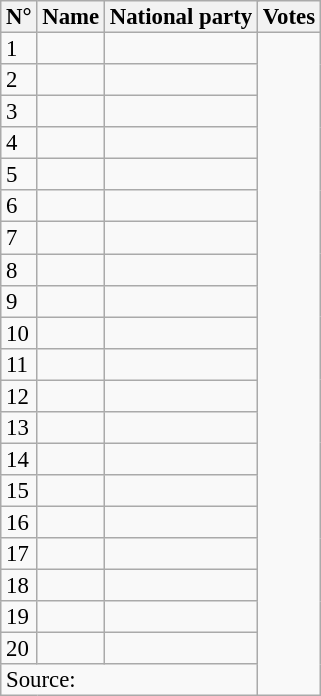<table class="wikitable sortable" style="font-size:95%;line-height:14px;">
<tr>
<th>N°</th>
<th>Name</th>
<th colspan="2">National party</th>
<th>Votes</th>
</tr>
<tr>
<td>1</td>
<td></td>
<td></td>
</tr>
<tr>
<td>2</td>
<td><em></em></td>
<td></td>
</tr>
<tr>
<td>3</td>
<td><em></em></td>
<td></td>
</tr>
<tr>
<td>4</td>
<td></td>
<td></td>
</tr>
<tr>
<td>5</td>
<td></td>
<td></td>
</tr>
<tr>
<td>6</td>
<td></td>
<td></td>
</tr>
<tr>
<td>7</td>
<td></td>
<td></td>
</tr>
<tr>
<td>8</td>
<td></td>
<td></td>
</tr>
<tr>
<td>9</td>
<td><em></em></td>
<td></td>
</tr>
<tr>
<td>10</td>
<td></td>
<td></td>
</tr>
<tr>
<td>11</td>
<td></td>
<td></td>
</tr>
<tr>
<td>12</td>
<td></td>
<td></td>
</tr>
<tr>
<td>13</td>
<td></td>
<td></td>
</tr>
<tr>
<td>14</td>
<td></td>
<td></td>
</tr>
<tr>
<td>15</td>
<td></td>
<td></td>
</tr>
<tr>
<td>16</td>
<td></td>
<td></td>
</tr>
<tr>
<td>17</td>
<td></td>
<td></td>
</tr>
<tr>
<td>18</td>
<td></td>
<td></td>
</tr>
<tr>
<td>19</td>
<td></td>
<td></td>
</tr>
<tr>
<td>20</td>
<td></td>
<td></td>
</tr>
<tr>
<td colspan="3">Source: </td>
</tr>
</table>
